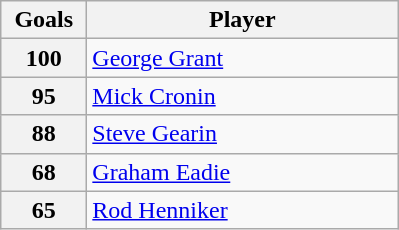<table class="wikitable" style="text-align:left;">
<tr>
<th width=50>Goals</th>
<th width=200>Player</th>
</tr>
<tr>
<th>100</th>
<td> <a href='#'>George Grant</a></td>
</tr>
<tr>
<th>95</th>
<td> <a href='#'>Mick Cronin</a></td>
</tr>
<tr>
<th>88</th>
<td> <a href='#'>Steve Gearin</a></td>
</tr>
<tr>
<th>68</th>
<td> <a href='#'>Graham Eadie</a></td>
</tr>
<tr>
<th>65</th>
<td> <a href='#'>Rod Henniker</a></td>
</tr>
</table>
